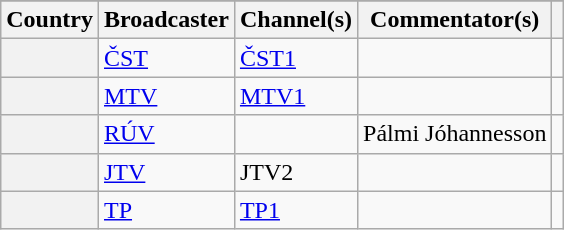<table class="wikitable plainrowheaders">
<tr>
</tr>
<tr>
<th scope="col">Country</th>
<th scope="col">Broadcaster</th>
<th scope="col">Channel(s)</th>
<th scope="col">Commentator(s)</th>
<th scope="col"></th>
</tr>
<tr>
<th scope="row"></th>
<td><a href='#'>ČST</a></td>
<td><a href='#'>ČST1</a></td>
<td></td>
<td style="text-align:center"></td>
</tr>
<tr>
<th scope="row"></th>
<td><a href='#'>MTV</a></td>
<td><a href='#'>MTV1</a></td>
<td></td>
<td style="text-align:center"></td>
</tr>
<tr>
<th scope="row"></th>
<td><a href='#'>RÚV</a></td>
<td></td>
<td>Pálmi Jóhannesson</td>
<td style="text-align:center"></td>
</tr>
<tr>
<th scope="row"></th>
<td><a href='#'>JTV</a></td>
<td>JTV2</td>
<td></td>
<td style="text-align:center"></td>
</tr>
<tr>
<th scope="row"></th>
<td><a href='#'>TP</a></td>
<td><a href='#'>TP1</a></td>
<td></td>
<td style="text-align:center"></td>
</tr>
</table>
